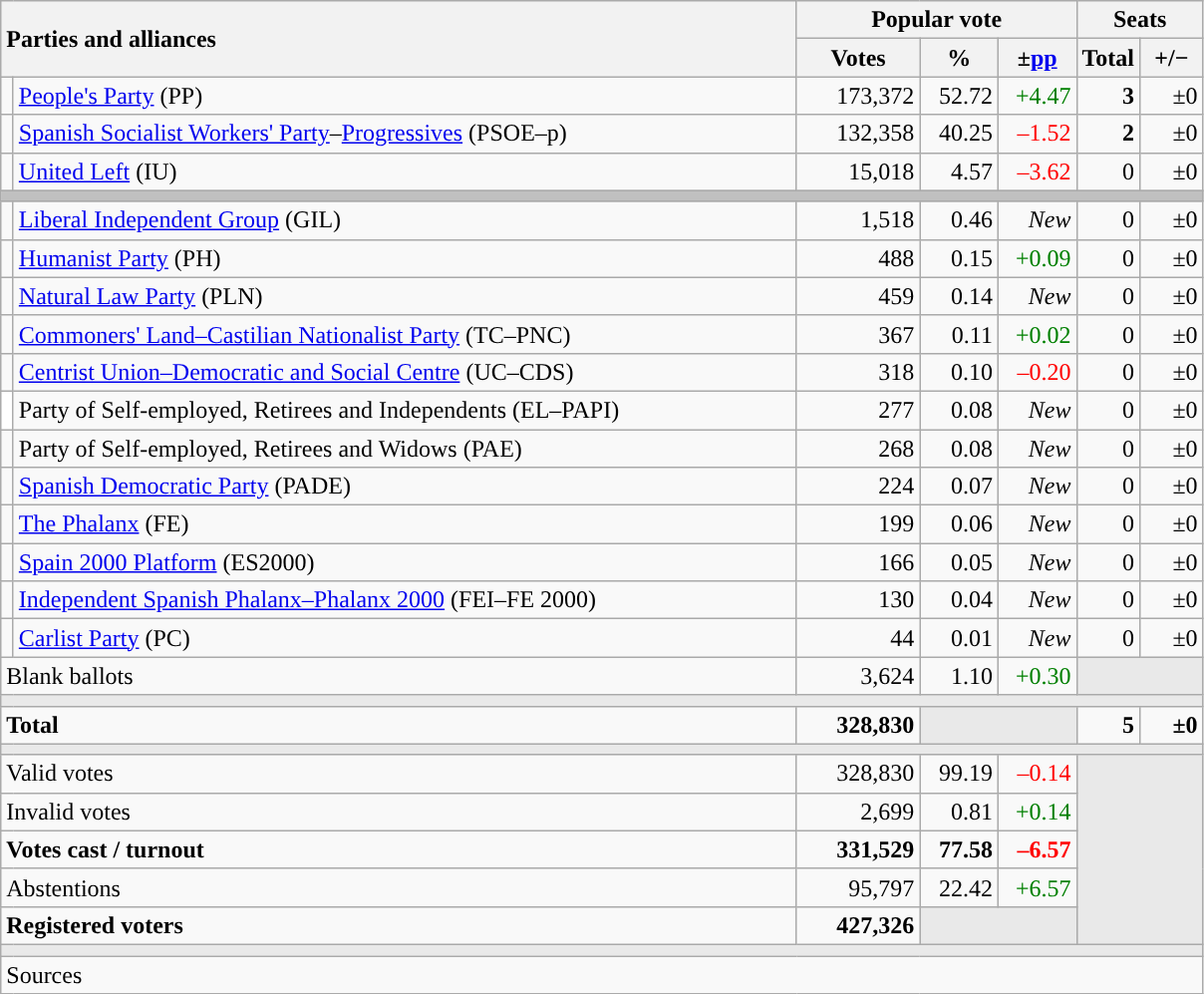<table class="wikitable" style="text-align:right;">
<tr>
<th style="text-align:left;" rowspan="2" colspan="2" width="525">Parties and alliances</th>
<th colspan="3">Popular vote</th>
<th colspan="2">Seats</th>
</tr>
<tr>
<th width="75">Votes</th>
<th width="45">%</th>
<th width="45">±<a href='#'>pp</a></th>
<th width="35">Total</th>
<th width="35">+/−</th>
</tr>
<tr>
<td width="1" style="color:inherit;background:"></td>
<td align="left"><a href='#'>People's Party</a> (PP)</td>
<td>173,372</td>
<td>52.72</td>
<td style="color:green;">+4.47</td>
<td><strong>3</strong></td>
<td>±0</td>
</tr>
<tr>
<td style="color:inherit;background:"></td>
<td align="left"><a href='#'>Spanish Socialist Workers' Party</a>–<a href='#'>Progressives</a> (PSOE–p)</td>
<td>132,358</td>
<td>40.25</td>
<td style="color:red;">–1.52</td>
<td><strong>2</strong></td>
<td>±0</td>
</tr>
<tr>
<td style="color:inherit;background:"></td>
<td align="left"><a href='#'>United Left</a> (IU)</td>
<td>15,018</td>
<td>4.57</td>
<td style="color:red;">–3.62</td>
<td>0</td>
<td>±0</td>
</tr>
<tr>
<td colspan="7" bgcolor="#C0C0C0"></td>
</tr>
<tr>
<td style="color:inherit;background:"></td>
<td align="left"><a href='#'>Liberal Independent Group</a> (GIL)</td>
<td>1,518</td>
<td>0.46</td>
<td><em>New</em></td>
<td>0</td>
<td>±0</td>
</tr>
<tr>
<td style="color:inherit;background:"></td>
<td align="left"><a href='#'>Humanist Party</a> (PH)</td>
<td>488</td>
<td>0.15</td>
<td style="color:green;">+0.09</td>
<td>0</td>
<td>±0</td>
</tr>
<tr>
<td style="color:inherit;background:"></td>
<td align="left"><a href='#'>Natural Law Party</a> (PLN)</td>
<td>459</td>
<td>0.14</td>
<td><em>New</em></td>
<td>0</td>
<td>±0</td>
</tr>
<tr>
<td style="color:inherit;background:"></td>
<td align="left"><a href='#'>Commoners' Land–Castilian Nationalist Party</a> (TC–PNC)</td>
<td>367</td>
<td>0.11</td>
<td style="color:green;">+0.02</td>
<td>0</td>
<td>±0</td>
</tr>
<tr>
<td style="color:inherit;background:"></td>
<td align="left"><a href='#'>Centrist Union–Democratic and Social Centre</a> (UC–CDS)</td>
<td>318</td>
<td>0.10</td>
<td style="color:red;">–0.20</td>
<td>0</td>
<td>±0</td>
</tr>
<tr>
<td bgcolor="white"></td>
<td align="left">Party of Self-employed, Retirees and Independents (EL–PAPI)</td>
<td>277</td>
<td>0.08</td>
<td><em>New</em></td>
<td>0</td>
<td>±0</td>
</tr>
<tr>
<td style="color:inherit;background:"></td>
<td align="left">Party of Self-employed, Retirees and Widows (PAE)</td>
<td>268</td>
<td>0.08</td>
<td><em>New</em></td>
<td>0</td>
<td>±0</td>
</tr>
<tr>
<td style="color:inherit;background:"></td>
<td align="left"><a href='#'>Spanish Democratic Party</a> (PADE)</td>
<td>224</td>
<td>0.07</td>
<td><em>New</em></td>
<td>0</td>
<td>±0</td>
</tr>
<tr>
<td style="color:inherit;background:"></td>
<td align="left"><a href='#'>The Phalanx</a> (FE)</td>
<td>199</td>
<td>0.06</td>
<td><em>New</em></td>
<td>0</td>
<td>±0</td>
</tr>
<tr>
<td style="color:inherit;background:"></td>
<td align="left"><a href='#'>Spain 2000 Platform</a> (ES2000)</td>
<td>166</td>
<td>0.05</td>
<td><em>New</em></td>
<td>0</td>
<td>±0</td>
</tr>
<tr>
<td style="color:inherit;background:"></td>
<td align="left"><a href='#'>Independent Spanish Phalanx–Phalanx 2000</a> (FEI–FE 2000)</td>
<td>130</td>
<td>0.04</td>
<td><em>New</em></td>
<td>0</td>
<td>±0</td>
</tr>
<tr>
<td style="color:inherit;background:"></td>
<td align="left"><a href='#'>Carlist Party</a> (PC)</td>
<td>44</td>
<td>0.01</td>
<td><em>New</em></td>
<td>0</td>
<td>±0</td>
</tr>
<tr>
<td align="left" colspan="2">Blank ballots</td>
<td>3,624</td>
<td>1.10</td>
<td style="color:green;">+0.30</td>
<td bgcolor="#E9E9E9" colspan="2"></td>
</tr>
<tr>
<td colspan="7" bgcolor="#E9E9E9"></td>
</tr>
<tr style="font-weight:bold;">
<td align="left" colspan="2">Total</td>
<td>328,830</td>
<td bgcolor="#E9E9E9" colspan="2"></td>
<td>5</td>
<td>±0</td>
</tr>
<tr>
<td colspan="7" bgcolor="#E9E9E9"></td>
</tr>
<tr>
<td align="left" colspan="2">Valid votes</td>
<td>328,830</td>
<td>99.19</td>
<td style="color:red;">–0.14</td>
<td bgcolor="#E9E9E9" colspan="2" rowspan="5"></td>
</tr>
<tr>
<td align="left" colspan="2">Invalid votes</td>
<td>2,699</td>
<td>0.81</td>
<td style="color:green;">+0.14</td>
</tr>
<tr style="font-weight:bold;">
<td align="left" colspan="2">Votes cast / turnout</td>
<td>331,529</td>
<td>77.58</td>
<td style="color:red;">–6.57</td>
</tr>
<tr>
<td align="left" colspan="2">Abstentions</td>
<td>95,797</td>
<td>22.42</td>
<td style="color:green;">+6.57</td>
</tr>
<tr style="font-weight:bold;">
<td align="left" colspan="2">Registered voters</td>
<td>427,326</td>
<td bgcolor="#E9E9E9" colspan="2"></td>
</tr>
<tr>
<td colspan="7" bgcolor="#E9E9E9"></td>
</tr>
<tr>
<td align="left" colspan="7">Sources</td>
</tr>
</table>
